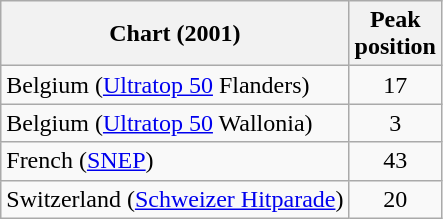<table class="wikitable sortable">
<tr>
<th>Chart (2001)</th>
<th>Peak<br>position</th>
</tr>
<tr>
<td>Belgium (<a href='#'>Ultratop 50</a> Flanders)</td>
<td style="text-align:center;">17</td>
</tr>
<tr>
<td>Belgium (<a href='#'>Ultratop 50</a> Wallonia)</td>
<td style="text-align:center;">3</td>
</tr>
<tr>
<td>French (<a href='#'>SNEP</a>)</td>
<td style="text-align:center;">43</td>
</tr>
<tr>
<td>Switzerland (<a href='#'>Schweizer Hitparade</a>)</td>
<td style="text-align:center;">20</td>
</tr>
</table>
